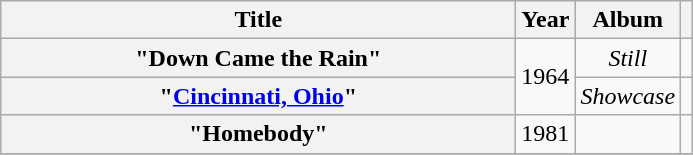<table class="wikitable plainrowheaders" style="text-align:center;">
<tr>
<th style="width:21em;">Title</th>
<th>Year</th>
<th>Album</th>
<th></th>
</tr>
<tr>
<th scope="row">"Down Came the Rain"</th>
<td rowspan="2">1964</td>
<td><em>Still</em></td>
<td></td>
</tr>
<tr>
<th scope="row">"<a href='#'>Cincinnati, Ohio</a>"</th>
<td><em>Showcase</em></td>
<td></td>
</tr>
<tr>
<th scope="row">"Homebody"</th>
<td>1981</td>
<td></td>
<td></td>
</tr>
<tr>
</tr>
</table>
